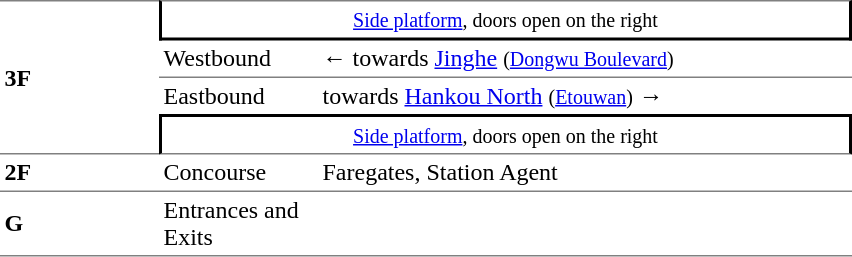<table cellspacing=0 cellpadding=3>
<tr>
<td style="border-bottom:solid 1px gray;border-top:solid 1px gray;" rowspan=4 width=100><strong>3F</strong></td>
<td style="border-right:solid 2px black;border-left:solid 2px black;border-top:solid 1px gray;border-bottom:solid 2px black;text-align:center;" colspan=2><small><a href='#'>Side platform</a>, doors open on the right</small></td>
</tr>
<tr>
<td style="border-top:solid 0px gray;" width=100>Westbound</td>
<td style="border-top:solid 0px gray;" width=350>←  towards <a href='#'>Jinghe</a> <small>(<a href='#'>Dongwu Boulevard</a>)</small></td>
</tr>
<tr>
<td style="border-top:solid 1px gray;border-bottom:solid 0px gray;">Eastbound</td>
<td style="border-top:solid 1px gray;border-bottom:solid 0px gray;">  towards <a href='#'>Hankou North</a> <small>(<a href='#'>Etouwan</a>)</small> →</td>
</tr>
<tr>
<td style="border-right:solid 2px black;border-left:solid 2px black;border-top:solid 2px black;border-bottom:solid 1px gray;text-align:center;" colspan=2><small><a href='#'>Side platform</a>, doors open on the right</small></td>
</tr>
<tr>
<td style="border-bottom:solid 1px gray;"><strong>2F</strong></td>
<td style="border-bottom:solid 1px gray;">Concourse</td>
<td style="border-bottom:solid 1px gray;">Faregates, Station Agent</td>
</tr>
<tr>
<td style="border-bottom:solid 1px gray;"><strong>G</strong></td>
<td style="border-bottom:solid 1px gray;">Entrances and Exits</td>
<td style="border-bottom:solid 1px gray;"></td>
</tr>
</table>
